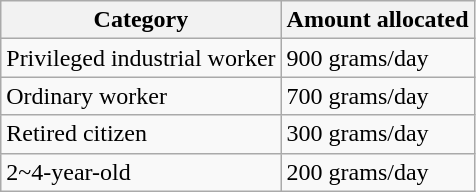<table class="wikitable">
<tr>
<th>Category</th>
<th>Amount allocated</th>
</tr>
<tr>
<td>Privileged industrial worker</td>
<td>900 grams/day</td>
</tr>
<tr>
<td>Ordinary worker</td>
<td>700 grams/day</td>
</tr>
<tr>
<td>Retired citizen</td>
<td>300 grams/day</td>
</tr>
<tr>
<td>2~4-year-old</td>
<td>200 grams/day</td>
</tr>
</table>
